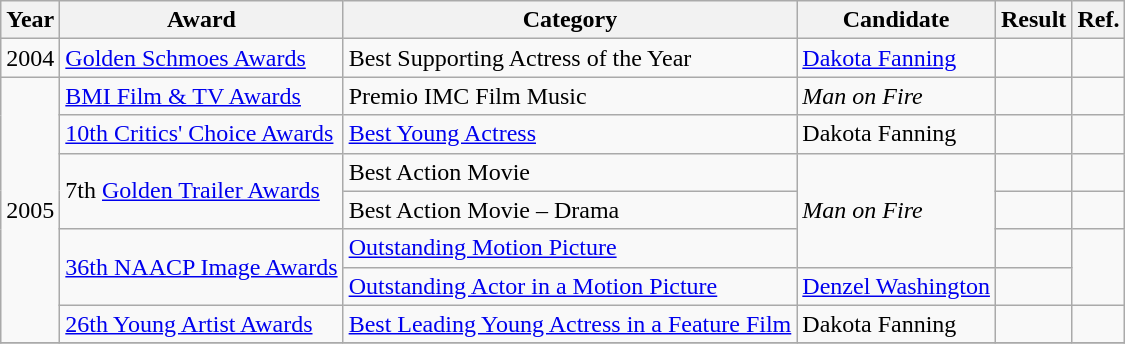<table class="wikitable">
<tr>
<th>Year</th>
<th>Award</th>
<th>Category</th>
<th>Candidate</th>
<th>Result</th>
<th>Ref.</th>
</tr>
<tr>
<td>2004</td>
<td><a href='#'>Golden Schmoes Awards</a></td>
<td>Best Supporting Actress of the Year</td>
<td><a href='#'>Dakota Fanning</a></td>
<td></td>
<td></td>
</tr>
<tr>
<td rowspan="7">2005</td>
<td><a href='#'>BMI Film & TV Awards</a></td>
<td>Premio IMC Film Music</td>
<td><em>Man on Fire</em></td>
<td></td>
<td></td>
</tr>
<tr>
<td><a href='#'>10th Critics' Choice Awards</a></td>
<td><a href='#'>Best Young Actress</a></td>
<td>Dakota Fanning</td>
<td></td>
<td></td>
</tr>
<tr>
<td rowspan="2">7th <a href='#'>Golden Trailer Awards</a></td>
<td>Best Action Movie</td>
<td rowspan="3"><em>Man on Fire</em></td>
<td></td>
<td></td>
</tr>
<tr>
<td>Best Action Movie – Drama</td>
<td></td>
<td></td>
</tr>
<tr>
<td rowspan="2"><a href='#'>36th NAACP Image Awards</a></td>
<td><a href='#'>Outstanding Motion Picture</a></td>
<td></td>
<td rowspan="2"></td>
</tr>
<tr>
<td><a href='#'>Outstanding Actor in a Motion Picture</a></td>
<td><a href='#'>Denzel Washington</a></td>
<td></td>
</tr>
<tr>
<td><a href='#'>26th Young Artist Awards</a></td>
<td><a href='#'>Best Leading Young Actress in a Feature Film</a></td>
<td>Dakota Fanning</td>
<td></td>
<td></td>
</tr>
<tr>
</tr>
</table>
